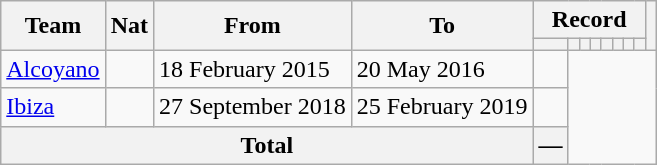<table class="wikitable" style="text-align: center">
<tr>
<th rowspan="2">Team</th>
<th rowspan="2">Nat</th>
<th rowspan="2">From</th>
<th rowspan="2">To</th>
<th colspan="8">Record</th>
<th rowspan=2></th>
</tr>
<tr>
<th></th>
<th></th>
<th></th>
<th></th>
<th></th>
<th></th>
<th></th>
<th></th>
</tr>
<tr>
<td align="left"><a href='#'>Alcoyano</a></td>
<td></td>
<td align=left>18 February 2015</td>
<td align=left>20 May 2016<br></td>
<td></td>
</tr>
<tr>
<td align="left"><a href='#'>Ibiza</a></td>
<td></td>
<td align=left>27 September 2018</td>
<td align=left>25 February 2019<br></td>
<td></td>
</tr>
<tr>
<th colspan=4>Total<br></th>
<th>—</th>
</tr>
</table>
